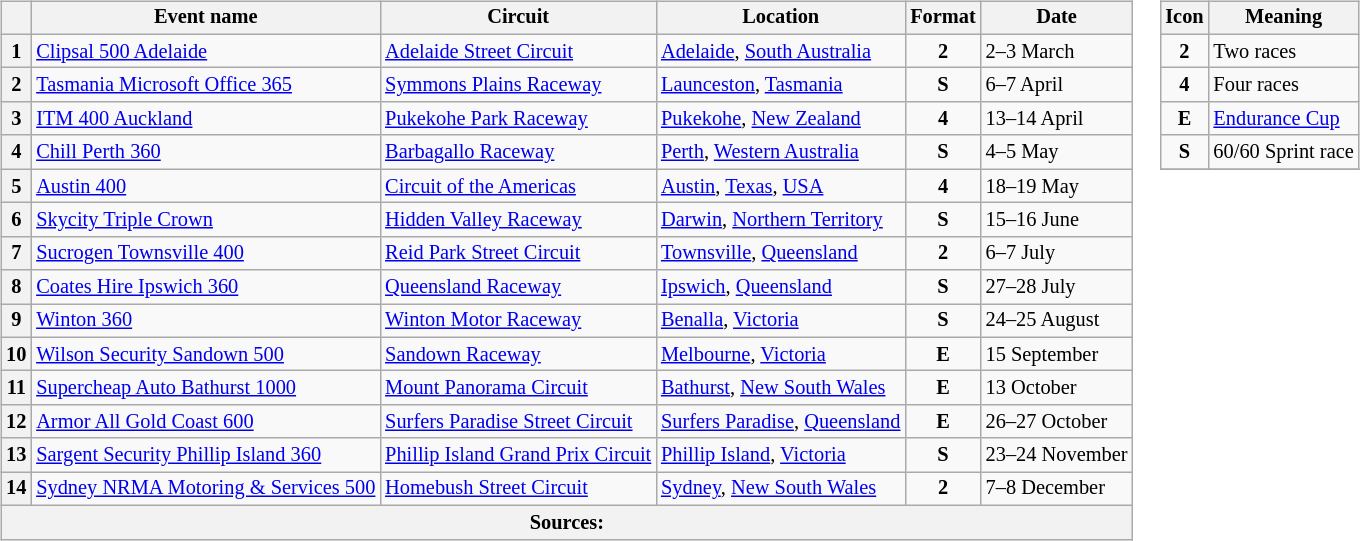<table>
<tr>
<td><br><table class="wikitable" style="font-size: 85%">
<tr>
<th></th>
<th>Event name</th>
<th>Circuit</th>
<th>Location</th>
<th>Format</th>
<th>Date</th>
</tr>
<tr>
<th>1</th>
<td> <a href='#'>Clipsal 500 Adelaide</a></td>
<td><a href='#'>Adelaide Street Circuit</a></td>
<td><a href='#'>Adelaide</a>, <a href='#'>South Australia</a></td>
<td align="center"><strong><span>2</span></strong></td>
<td>2–3 March</td>
</tr>
<tr>
<th>2</th>
<td> <a href='#'>Tasmania Microsoft Office 365</a></td>
<td><a href='#'>Symmons Plains Raceway</a></td>
<td><a href='#'>Launceston</a>, <a href='#'>Tasmania</a></td>
<td align="center"><strong><span>S</span></strong></td>
<td>6–7 April</td>
</tr>
<tr>
<th>3</th>
<td> <a href='#'>ITM 400 Auckland</a></td>
<td><a href='#'>Pukekohe Park Raceway</a></td>
<td><a href='#'>Pukekohe</a>, <a href='#'>New Zealand</a></td>
<td align="center"><strong><span>4</span></strong></td>
<td>13–14 April</td>
</tr>
<tr>
<th>4</th>
<td> <a href='#'>Chill Perth 360</a></td>
<td><a href='#'>Barbagallo Raceway</a></td>
<td><a href='#'>Perth</a>, <a href='#'>Western Australia</a></td>
<td align="center"><strong><span>S</span></strong></td>
<td>4–5 May</td>
</tr>
<tr>
<th>5</th>
<td> <a href='#'>Austin 400</a></td>
<td><a href='#'>Circuit of the Americas</a></td>
<td><a href='#'>Austin</a>, <a href='#'>Texas</a>, <a href='#'>USA</a></td>
<td align="center"><strong><span>4</span></strong></td>
<td>18–19 May</td>
</tr>
<tr>
<th>6</th>
<td> <a href='#'>Skycity Triple Crown</a></td>
<td><a href='#'>Hidden Valley Raceway</a></td>
<td><a href='#'>Darwin</a>, <a href='#'>Northern Territory</a></td>
<td align="center"><strong><span>S</span></strong></td>
<td>15–16 June</td>
</tr>
<tr>
<th>7</th>
<td> <a href='#'>Sucrogen Townsville 400</a></td>
<td><a href='#'>Reid Park Street Circuit</a></td>
<td><a href='#'>Townsville</a>, <a href='#'>Queensland</a></td>
<td align="center"><strong><span>2</span></strong></td>
<td>6–7 July</td>
</tr>
<tr>
<th>8</th>
<td> <a href='#'>Coates Hire Ipswich 360</a></td>
<td><a href='#'>Queensland Raceway</a></td>
<td><a href='#'>Ipswich</a>, <a href='#'>Queensland</a></td>
<td align="center"><strong><span>S</span></strong></td>
<td>27–28 July</td>
</tr>
<tr>
<th>9</th>
<td> <a href='#'>Winton 360</a></td>
<td><a href='#'>Winton Motor Raceway</a></td>
<td><a href='#'>Benalla</a>, <a href='#'>Victoria</a></td>
<td align="center"><strong><span>S</span></strong></td>
<td>24–25 August</td>
</tr>
<tr>
<th>10</th>
<td> <a href='#'>Wilson Security Sandown 500</a></td>
<td><a href='#'>Sandown Raceway</a></td>
<td><a href='#'>Melbourne</a>, <a href='#'>Victoria</a></td>
<td align="center"><strong><span>E</span></strong></td>
<td>15 September</td>
</tr>
<tr>
<th>11</th>
<td> <a href='#'>Supercheap Auto Bathurst 1000</a></td>
<td><a href='#'>Mount Panorama Circuit</a></td>
<td><a href='#'>Bathurst</a>, <a href='#'>New South Wales</a></td>
<td align="center"><strong><span>E</span></strong></td>
<td>13 October</td>
</tr>
<tr>
<th>12</th>
<td> <a href='#'>Armor All Gold Coast 600</a></td>
<td><a href='#'>Surfers Paradise Street Circuit</a></td>
<td><a href='#'>Surfers Paradise</a>, <a href='#'>Queensland</a></td>
<td align="center"><strong><span>E</span></strong></td>
<td>26–27 October</td>
</tr>
<tr>
<th>13</th>
<td> <a href='#'>Sargent Security Phillip Island 360</a></td>
<td><a href='#'>Phillip Island Grand Prix Circuit</a></td>
<td><a href='#'>Phillip Island</a>, <a href='#'>Victoria</a></td>
<td align="center"><strong><span>S</span></strong></td>
<td>23–24 November</td>
</tr>
<tr>
<th>14</th>
<td> <a href='#'>Sydney NRMA Motoring & Services 500</a></td>
<td><a href='#'>Homebush Street Circuit</a></td>
<td><a href='#'>Sydney</a>, <a href='#'>New South Wales</a></td>
<td align="center"><strong><span>2</span></strong></td>
<td>7–8 December</td>
</tr>
<tr>
<th colspan="6">Sources:</th>
</tr>
</table>
</td>
<td valign="top"><br><table align="right" class="wikitable" style="font-size: 85%;">
<tr>
<th>Icon</th>
<th>Meaning</th>
</tr>
<tr>
<td align="center"><strong><span>2</span></strong></td>
<td>Two races</td>
</tr>
<tr>
<td align="center"><strong><span>4</span></strong></td>
<td>Four races</td>
</tr>
<tr>
<td align="center"><strong><span>E</span></strong></td>
<td><a href='#'>Endurance Cup</a></td>
</tr>
<tr>
<td align="center"><strong><span>S</span></strong></td>
<td>60/60 Sprint race</td>
</tr>
<tr>
</tr>
</table>
</td>
</tr>
</table>
